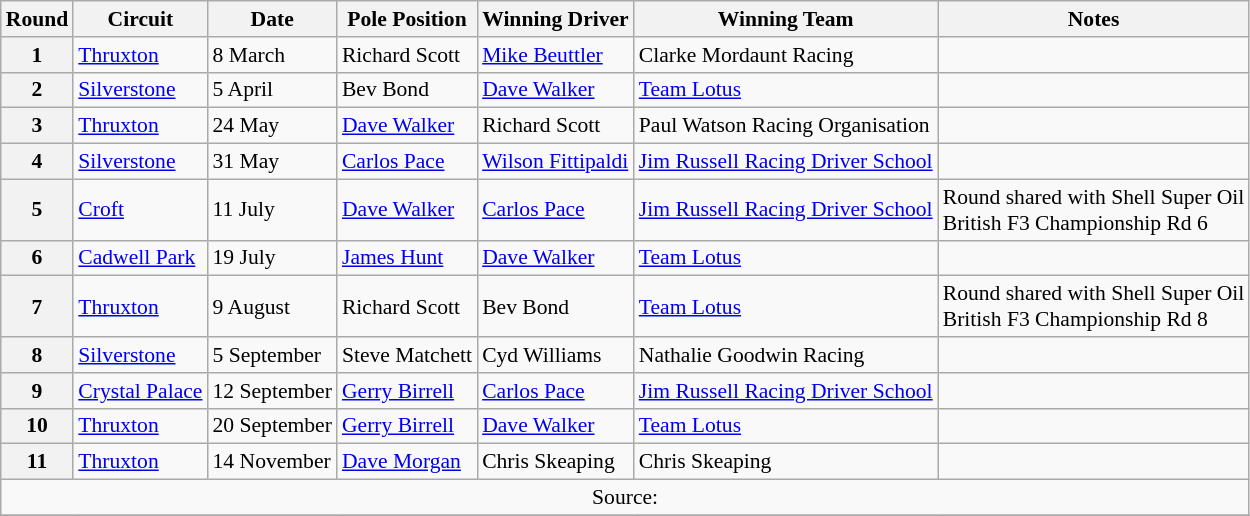<table class="wikitable" style="font-size: 90%;">
<tr>
<th>Round</th>
<th>Circuit</th>
<th>Date</th>
<th>Pole Position</th>
<th>Winning Driver</th>
<th>Winning Team</th>
<th>Notes</th>
</tr>
<tr>
<th>1</th>
<td> <a href='#'>Thruxton</a></td>
<td>8 March</td>
<td> Richard Scott</td>
<td> <a href='#'>Mike Beuttler</a></td>
<td>Clarke Mordaunt Racing</td>
<td></td>
</tr>
<tr>
<th>2</th>
<td> <a href='#'>Silverstone</a></td>
<td>5 April</td>
<td> Bev Bond</td>
<td> <a href='#'>Dave Walker</a></td>
<td><a href='#'>Team Lotus</a></td>
<td></td>
</tr>
<tr>
<th>3</th>
<td> <a href='#'>Thruxton</a></td>
<td>24 May</td>
<td> <a href='#'>Dave Walker</a></td>
<td> Richard Scott</td>
<td>Paul Watson Racing Organisation</td>
<td></td>
</tr>
<tr>
<th>4</th>
<td> <a href='#'>Silverstone</a></td>
<td>31 May</td>
<td> <a href='#'>Carlos Pace</a></td>
<td> <a href='#'>Wilson Fittipaldi</a></td>
<td><a href='#'>Jim Russell Racing Driver School</a></td>
<td></td>
</tr>
<tr>
<th>5</th>
<td> <a href='#'>Croft</a></td>
<td>11 July</td>
<td> <a href='#'>Dave Walker</a></td>
<td> <a href='#'>Carlos Pace</a></td>
<td><a href='#'>Jim Russell Racing Driver School</a></td>
<td>Round shared with Shell Super Oil<br>British F3 Championship Rd 6</td>
</tr>
<tr>
<th>6</th>
<td> <a href='#'>Cadwell Park</a></td>
<td>19 July</td>
<td> <a href='#'>James Hunt</a></td>
<td> <a href='#'>Dave Walker</a></td>
<td><a href='#'>Team Lotus</a></td>
<td></td>
</tr>
<tr>
<th>7</th>
<td> <a href='#'>Thruxton</a></td>
<td>9 August</td>
<td> Richard Scott</td>
<td> Bev Bond</td>
<td><a href='#'>Team Lotus</a></td>
<td>Round shared with Shell Super Oil<br>British F3 Championship Rd 8</td>
</tr>
<tr>
<th>8</th>
<td> <a href='#'>Silverstone</a></td>
<td>5 September</td>
<td> Steve Matchett</td>
<td> Cyd Williams</td>
<td>Nathalie Goodwin Racing</td>
<td></td>
</tr>
<tr>
<th>9</th>
<td> <a href='#'>Crystal Palace</a></td>
<td>12 September</td>
<td> <a href='#'>Gerry Birrell</a></td>
<td> <a href='#'>Carlos Pace</a></td>
<td><a href='#'>Jim Russell Racing Driver School</a></td>
</tr>
<tr>
<th>10</th>
<td> <a href='#'>Thruxton</a></td>
<td>20 September</td>
<td> <a href='#'>Gerry Birrell</a></td>
<td> <a href='#'>Dave Walker</a></td>
<td><a href='#'>Team Lotus</a></td>
<td></td>
</tr>
<tr>
<th>11</th>
<td> <a href='#'>Thruxton</a></td>
<td>14 November</td>
<td> <a href='#'>Dave Morgan</a></td>
<td> Chris Skeaping</td>
<td>Chris Skeaping</td>
<td></td>
</tr>
<tr>
<td colspan=7 align=center>Source:</td>
</tr>
<tr>
</tr>
</table>
